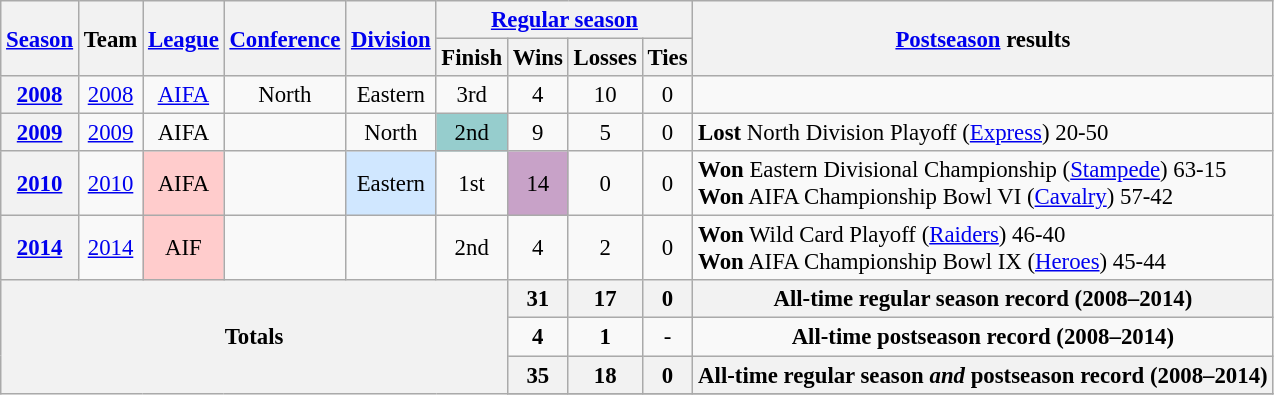<table class="wikitable" style="font-size: 95%;">
<tr>
<th rowspan="2"><a href='#'>Season</a></th>
<th rowspan="2">Team</th>
<th rowspan="2"><a href='#'>League</a></th>
<th rowspan="2"><a href='#'>Conference</a></th>
<th rowspan="2"><a href='#'>Division</a></th>
<th colspan="4"><a href='#'>Regular season</a></th>
<th rowspan="2"><a href='#'>Postseason</a> results</th>
</tr>
<tr>
<th>Finish</th>
<th>Wins</th>
<th>Losses</th>
<th>Ties</th>
</tr>
<tr background:#fcc;">
<th style="text-align:center;"><a href='#'>2008</a></th>
<td style="text-align:center;"><a href='#'>2008</a></td>
<td style="text-align:center;"><a href='#'>AIFA</a></td>
<td style="text-align:center;">North</td>
<td style="text-align:center;">Eastern</td>
<td style="text-align:center;">3rd</td>
<td style="text-align:center;">4</td>
<td style="text-align:center;">10</td>
<td style="text-align:center;">0</td>
<td></td>
</tr>
<tr>
<th style="text-align:center;"><a href='#'>2009</a></th>
<td style="text-align:center;"><a href='#'>2009</a></td>
<td style="text-align:center;">AIFA</td>
<td style="text-align:center;"></td>
<td style="text-align:center;">North</td>
<td style="text-align:center; background:#96cdcd;">2nd</td>
<td style="text-align:center;">9</td>
<td style="text-align:center;">5</td>
<td style="text-align:center;">0</td>
<td><strong>Lost</strong> North Division Playoff (<a href='#'>Express</a>) 20-50</td>
</tr>
<tr>
<th style="text-align:center;"><a href='#'>2010</a></th>
<td style="text-align:center;"><a href='#'>2010</a></td>
<td style="text-align:center; background:#fcc;">AIFA</td>
<td style="text-align:center;"></td>
<td style="text-align:center; background:#d0e7ff;">Eastern</td>
<td style="text-align:center;">1st</td>
<td style="text-align:center; background:#c8a2c8;">14</td>
<td style="text-align:center;">0</td>
<td style="text-align:center;">0</td>
<td><strong>Won</strong> Eastern Divisional Championship (<a href='#'>Stampede</a>) 63-15<br><strong>Won</strong> AIFA Championship Bowl VI (<a href='#'>Cavalry</a>) 57-42</td>
</tr>
<tr>
<th style="text-align:center;"><a href='#'>2014</a></th>
<td style="text-align:center;"><a href='#'>2014</a></td>
<td style="text-align:center; background:#fcc;">AIF</td>
<td style="text-align:center;"></td>
<td style="text-align:center;"></td>
<td style="text-align:center;">2nd</td>
<td style="text-align:center;">4</td>
<td style="text-align:center;">2</td>
<td style="text-align:center;">0</td>
<td><strong>Won</strong> Wild Card Playoff (<a href='#'>Raiders</a>) 46-40<br><strong>Won</strong> AIFA Championship Bowl IX (<a href='#'>Heroes</a>) 45-44</td>
</tr>
<tr>
<th style="text-align:center;" rowspan="5" colspan="6">Totals</th>
<th style="text-align:center;"><strong>31</strong></th>
<th style="text-align:center;"><strong>17</strong></th>
<th style="text-align:center;"><strong>0</strong></th>
<th style="text-align:center;" colspan="3"><strong>All-time regular season record (2008–2014)</strong></th>
</tr>
<tr style="text-align:center;">
<td><strong>4</strong></td>
<td><strong>1</strong></td>
<td>-</td>
<td colspan="3"><strong>All-time postseason record (2008–2014)</strong></td>
</tr>
<tr>
<th style="text-align:center;"><strong>35</strong></th>
<th style="text-align:center;"><strong>18</strong></th>
<th style="text-align:center;"><strong>0</strong></th>
<th style="text-align:center;" colspan="3"><strong>All-time regular season <em>and</em>  postseason record (2008–2014)</strong></th>
</tr>
<tr>
</tr>
</table>
